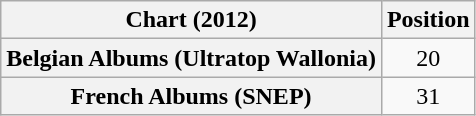<table class="wikitable sortable plainrowheaders" style="text-align:center">
<tr>
<th scope="col">Chart (2012)</th>
<th scope="col">Position</th>
</tr>
<tr>
<th scope="row">Belgian Albums (Ultratop Wallonia)</th>
<td>20</td>
</tr>
<tr>
<th scope="row">French Albums (SNEP)</th>
<td>31</td>
</tr>
</table>
